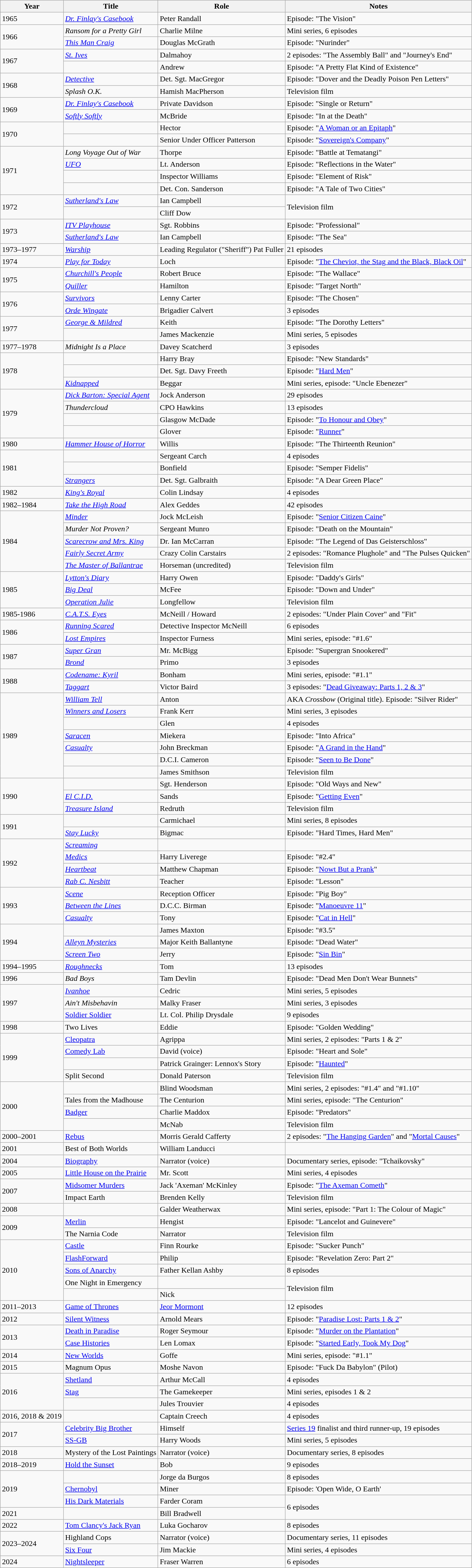<table class="wikitable sortable">
<tr>
<th>Year</th>
<th>Title</th>
<th>Role</th>
<th class=unsortable>Notes</th>
</tr>
<tr>
<td>1965</td>
<td><em><a href='#'>Dr. Finlay's Casebook</a></em></td>
<td>Peter Randall</td>
<td>Episode: "The Vision"</td>
</tr>
<tr>
<td rowspan=2>1966</td>
<td><em>Ransom for a Pretty Girl</em></td>
<td>Charlie Milne</td>
<td>Mini series, 6 episodes</td>
</tr>
<tr>
<td><em><a href='#'>This Man Craig</a></em></td>
<td>Douglas McGrath</td>
<td>Episode: "Nurinder"</td>
</tr>
<tr>
<td rowspan=2>1967</td>
<td><em><a href='#'>St. Ives</a></em></td>
<td>Dalmahoy</td>
<td>2 episodes: "The Assembly Ball" and "Journey's End"</td>
</tr>
<tr>
<td><em></em></td>
<td>Andrew</td>
<td>Episode: "A Pretty Flat Kind of Existence"</td>
</tr>
<tr>
<td rowspan="2">1968</td>
<td><em><a href='#'>Detective</a></em></td>
<td>Det. Sgt. MacGregor</td>
<td>Episode: "Dover and the Deadly Poison Pen Letters"</td>
</tr>
<tr>
<td><em>Splash O.K.</em></td>
<td>Hamish MacPherson</td>
<td>Television film</td>
</tr>
<tr>
<td rowspan=2>1969</td>
<td><em><a href='#'>Dr. Finlay's Casebook</a></em></td>
<td>Private Davidson</td>
<td>Episode: "Single or Return"</td>
</tr>
<tr>
<td><em><a href='#'>Softly Softly</a></em></td>
<td>McBride</td>
<td>Episode: "In at the Death"</td>
</tr>
<tr>
<td rowspan=2>1970</td>
<td><em></em></td>
<td>Hector</td>
<td>Episode: "<a href='#'>A Woman or an Epitaph</a>"</td>
</tr>
<tr>
<td><em></em></td>
<td>Senior Under Officer Patterson</td>
<td>Episode: "<a href='#'>Sovereign's Company</a>"</td>
</tr>
<tr>
<td rowspan=4>1971</td>
<td><em>Long Voyage Out of War</em></td>
<td>Thorpe</td>
<td>Episode: "Battle at Tematangi"</td>
</tr>
<tr>
<td><em><a href='#'>UFO</a></em></td>
<td>Lt. Anderson</td>
<td>Episode: "Reflections in the Water"</td>
</tr>
<tr>
<td><em></em></td>
<td>Inspector Williams</td>
<td>Episode: "Element of Risk"</td>
</tr>
<tr>
<td><em></em></td>
<td>Det. Con. Sanderson</td>
<td>Episode: "A Tale of Two Cities"</td>
</tr>
<tr>
<td rowspan="2">1972</td>
<td><em><a href='#'>Sutherland's Law</a></em></td>
<td>Ian Campbell</td>
<td rowspan="2">Television film</td>
</tr>
<tr>
<td><em></em></td>
<td>Cliff Dow</td>
</tr>
<tr>
<td rowspan=2>1973</td>
<td><em><a href='#'>ITV Playhouse</a></em></td>
<td>Sgt. Robbins</td>
<td>Episode: "Professional"</td>
</tr>
<tr>
<td><em><a href='#'>Sutherland's Law</a></em></td>
<td>Ian Campbell</td>
<td>Episode: "The Sea"</td>
</tr>
<tr>
<td>1973–1977</td>
<td><em><a href='#'>Warship</a></em></td>
<td>Leading Regulator ("Sheriff") Pat Fuller</td>
<td>21 episodes</td>
</tr>
<tr>
<td>1974</td>
<td><em><a href='#'>Play for Today</a></em></td>
<td>Loch</td>
<td>Episode: "<a href='#'>The Cheviot, the Stag and the Black, Black Oil</a>"</td>
</tr>
<tr>
<td rowspan=2>1975</td>
<td><em><a href='#'>Churchill's People</a></em></td>
<td>Robert Bruce</td>
<td>Episode: "The Wallace"</td>
</tr>
<tr>
<td><em><a href='#'>Quiller</a></em></td>
<td>Hamilton</td>
<td>Episode: "Target North"</td>
</tr>
<tr>
<td rowspan=2>1976</td>
<td><em><a href='#'>Survivors</a></em></td>
<td>Lenny Carter</td>
<td>Episode: "The Chosen"</td>
</tr>
<tr>
<td><em><a href='#'>Orde Wingate</a></em></td>
<td>Brigadier Calvert</td>
<td>3 episodes</td>
</tr>
<tr>
<td rowspan=2>1977</td>
<td><em><a href='#'>George & Mildred</a></em></td>
<td>Keith</td>
<td>Episode: "The Dorothy Letters"</td>
</tr>
<tr>
<td><em></em></td>
<td>James Mackenzie</td>
<td>Mini series, 5 episodes</td>
</tr>
<tr>
<td>1977–1978</td>
<td><em>Midnight Is a Place</em></td>
<td>Davey Scatcherd</td>
<td>3 episodes</td>
</tr>
<tr>
<td rowspan=3>1978</td>
<td><em></em></td>
<td>Harry Bray</td>
<td>Episode: "New Standards"</td>
</tr>
<tr>
<td><em></em></td>
<td>Det. Sgt. Davy Freeth</td>
<td>Episode: "<a href='#'>Hard Men</a>"</td>
</tr>
<tr>
<td><em><a href='#'>Kidnapped</a></em></td>
<td>Beggar</td>
<td>Mini series, episode: "Uncle Ebenezer"</td>
</tr>
<tr>
<td rowspan=4>1979</td>
<td><em><a href='#'>Dick Barton: Special Agent</a></em></td>
<td>Jock Anderson</td>
<td>29 episodes</td>
</tr>
<tr>
<td><em>Thundercloud</em></td>
<td>CPO Hawkins</td>
<td>13 episodes</td>
</tr>
<tr>
<td><em></em></td>
<td>Glasgow McDade</td>
<td>Episode: "<a href='#'>To Honour and Obey</a>"</td>
</tr>
<tr>
<td><em></em></td>
<td>Glover</td>
<td>Episode: "<a href='#'>Runner</a>"</td>
</tr>
<tr>
<td>1980</td>
<td><em><a href='#'>Hammer House of Horror</a></em></td>
<td>Willis</td>
<td>Episode: "The Thirteenth Reunion"</td>
</tr>
<tr>
<td rowspan=3>1981</td>
<td><em></em></td>
<td>Sergeant Carch</td>
<td>4 episodes</td>
</tr>
<tr>
<td><em></em></td>
<td>Bonfield</td>
<td>Episode: "Semper Fidelis"</td>
</tr>
<tr>
<td><em><a href='#'>Strangers</a></em></td>
<td>Det. Sgt. Galbraith</td>
<td>Episode: "A Dear Green Place"</td>
</tr>
<tr>
<td>1982</td>
<td><em><a href='#'>King's Royal</a></em></td>
<td>Colin Lindsay</td>
<td>4 episodes</td>
</tr>
<tr>
<td>1982–1984</td>
<td><em><a href='#'>Take the High Road</a></em></td>
<td>Alex Geddes</td>
<td>42 episodes</td>
</tr>
<tr>
<td rowspan="5">1984</td>
<td><em><a href='#'>Minder</a></em></td>
<td>Jock McLeish</td>
<td>Episode: "<a href='#'>Senior Citizen Caine</a>"</td>
</tr>
<tr>
<td><em>Murder Not Proven?</em></td>
<td>Sergeant Munro</td>
<td>Episode: "Death on the Mountain"</td>
</tr>
<tr>
<td><em><a href='#'>Scarecrow and Mrs. King</a></em></td>
<td>Dr. Ian McCarran</td>
<td>Episode: "The Legend of Das Geisterschloss"</td>
</tr>
<tr>
<td><em><a href='#'>Fairly Secret Army</a></em></td>
<td>Crazy Colin Carstairs</td>
<td>2 episodes: "Romance Plughole" and "The Pulses Quicken"</td>
</tr>
<tr>
<td><em><a href='#'>The Master of Ballantrae</a></em></td>
<td>Horseman (uncredited)</td>
<td>Television film</td>
</tr>
<tr>
<td rowspan="3">1985</td>
<td><em><a href='#'>Lytton's Diary</a></em></td>
<td>Harry Owen</td>
<td>Episode: "Daddy's Girls"</td>
</tr>
<tr>
<td><em><a href='#'>Big Deal</a></em></td>
<td>McFee</td>
<td>Episode: "Down and Under"</td>
</tr>
<tr>
<td><em><a href='#'>Operation Julie</a></em></td>
<td>Longfellow</td>
<td>Television film</td>
</tr>
<tr>
<td>1985-1986</td>
<td><em><a href='#'>C.A.T.S. Eyes</a></em></td>
<td>McNeill / Howard</td>
<td>2 episodes: "Under Plain Cover" and "Fit"</td>
</tr>
<tr>
<td rowspan=2>1986</td>
<td><em><a href='#'>Running Scared</a></em></td>
<td>Detective Inspector McNeill</td>
<td>6 episodes</td>
</tr>
<tr>
<td><em><a href='#'>Lost Empires</a></em></td>
<td>Inspector Furness</td>
<td>Mini series, episode: "#1.6"</td>
</tr>
<tr>
<td rowspan=2>1987</td>
<td><em><a href='#'>Super Gran</a></em></td>
<td>Mr. McBigg</td>
<td>Episode: "Supergran Snookered"</td>
</tr>
<tr>
<td><em><a href='#'>Brond</a></em></td>
<td>Primo</td>
<td>3 episodes</td>
</tr>
<tr>
<td rowspan=2>1988</td>
<td><em><a href='#'>Codename: Kyril</a></em></td>
<td>Bonham</td>
<td>Mini series, episode: "#1.1"</td>
</tr>
<tr>
<td><em><a href='#'>Taggart</a></em></td>
<td>Victor Baird</td>
<td>3 episodes: "<a href='#'>Dead Giveaway: Parts 1, 2 & 3</a>"</td>
</tr>
<tr>
<td rowspan="7">1989</td>
<td><em><a href='#'>William Tell</a></em></td>
<td>Anton</td>
<td>AKA <em>Crossbow</em> (Original title). Episode: "Silver Rider"</td>
</tr>
<tr>
<td><em><a href='#'>Winners and Losers</a></em></td>
<td>Frank Kerr</td>
<td>Mini series, 3 episodes</td>
</tr>
<tr>
<td><em></em></td>
<td>Glen</td>
<td>4 episodes</td>
</tr>
<tr>
<td><em><a href='#'>Saracen</a></em></td>
<td>Miekera</td>
<td>Episode: "Into Africa"</td>
</tr>
<tr>
<td><em><a href='#'>Casualty</a></em></td>
<td>John Breckman</td>
<td>Episode: "<a href='#'>A Grand in the Hand</a>"</td>
</tr>
<tr>
<td><em></em></td>
<td>D.C.I. Cameron</td>
<td>Episode: "<a href='#'>Seen to Be Done</a>"</td>
</tr>
<tr>
<td><em></em></td>
<td>James Smithson</td>
<td>Television film</td>
</tr>
<tr>
<td rowspan="3">1990</td>
<td><em></em></td>
<td>Sgt. Henderson</td>
<td>Episode: "Old Ways and New"</td>
</tr>
<tr>
<td><em><a href='#'>El C.I.D.</a></em></td>
<td>Sands</td>
<td>Episode: "<a href='#'>Getting Even</a>"</td>
</tr>
<tr>
<td><em><a href='#'>Treasure Island</a></em></td>
<td>Redruth</td>
<td>Television film</td>
</tr>
<tr>
<td rowspan=2>1991</td>
<td><em></em></td>
<td>Carmichael</td>
<td>Mini series, 8 episodes</td>
</tr>
<tr>
<td><em><a href='#'>Stay Lucky</a></em></td>
<td>Bigmac</td>
<td>Episode: "Hard Times, Hard Men"</td>
</tr>
<tr>
<td rowspan=4>1992</td>
<td><em><a href='#'>Screaming</a></em></td>
<td></td>
<td></td>
</tr>
<tr>
<td><em><a href='#'>Medics</a></em></td>
<td>Harry Liverege</td>
<td>Episode: "#2.4"</td>
</tr>
<tr>
<td><em><a href='#'>Heartbeat</a></em></td>
<td>Matthew Chapman</td>
<td>Episode: "<a href='#'>Nowt But a Prank</a>"</td>
</tr>
<tr>
<td><em><a href='#'>Rab C. Nesbitt</a></em></td>
<td>Teacher</td>
<td>Episode: "Lesson"</td>
</tr>
<tr>
<td rowspan=3>1993</td>
<td><em><a href='#'>Scene</a></em></td>
<td>Reception Officer</td>
<td>Episode: "Pig Boy"</td>
</tr>
<tr>
<td><em><a href='#'>Between the Lines</a></em></td>
<td>D.C.C. Birman</td>
<td>Episode: "<a href='#'>Manoeuvre 11</a>"</td>
</tr>
<tr>
<td><em><a href='#'>Casualty</a></em></td>
<td>Tony</td>
<td>Episode: "<a href='#'>Cat in Hell</a>"</td>
</tr>
<tr>
<td rowspan=3>1994</td>
<td><em></em></td>
<td>James Maxton</td>
<td>Episode: "#3.5"</td>
</tr>
<tr>
<td><em><a href='#'>Alleyn Mysteries</a></em></td>
<td>Major Keith Ballantyne</td>
<td>Episode: "Dead Water"</td>
</tr>
<tr>
<td><em><a href='#'>Screen Two</a></em></td>
<td>Jerry</td>
<td>Episode: "<a href='#'>Sin Bin</a>"</td>
</tr>
<tr>
<td>1994–1995</td>
<td><em><a href='#'>Roughnecks</a></em></td>
<td>Tom</td>
<td>13 episodes</td>
</tr>
<tr>
<td>1996</td>
<td><em>Bad Boys</em></td>
<td>Tam Devlin</td>
<td>Episode: "Dead Men Don't Wear Bunnets"</td>
</tr>
<tr>
<td rowspan=3>1997</td>
<td><em><a href='#'>Ivanhoe</a></em></td>
<td>Cedric</td>
<td>Mini series, 5 episodes</td>
</tr>
<tr>
<td><em>Ain't Misbehavin<strong></td>
<td>Malky Fraser</td>
<td>Mini series, 3 episodes</td>
</tr>
<tr>
<td></em><a href='#'>Soldier Soldier</a><em></td>
<td>Lt. Col. Philip Drysdale</td>
<td>9 episodes</td>
</tr>
<tr>
<td>1998</td>
<td></em>Two Lives<em></td>
<td>Eddie</td>
<td>Episode: "Golden Wedding"</td>
</tr>
<tr>
<td rowspan="4">1999</td>
<td></em><a href='#'>Cleopatra</a><em></td>
<td>Agrippa</td>
<td>Mini series, 2 episodes: "Parts 1 & 2"</td>
</tr>
<tr>
<td></em><a href='#'>Comedy Lab</a><em></td>
<td>David (voice)</td>
<td>Episode: "Heart and Sole"</td>
</tr>
<tr>
<td></em><em></td>
<td>Patrick Grainger: Lennox's Story</td>
<td>Episode: "<a href='#'>Haunted</a>"</td>
</tr>
<tr>
<td></em>Split Second<em></td>
<td>Donald Paterson</td>
<td>Television film</td>
</tr>
<tr>
<td rowspan="4">2000</td>
<td></em><em></td>
<td>Blind Woodsman</td>
<td>Mini series, 2 episodes: "#1.4" and "#1.10"</td>
</tr>
<tr>
<td></em>Tales from the Madhouse<em></td>
<td>The Centurion</td>
<td>Mini series, episode: "The Centurion"</td>
</tr>
<tr>
<td></em><a href='#'>Badger</a><em></td>
<td>Charlie Maddox</td>
<td>Episode: "Predators"</td>
</tr>
<tr>
<td></em><em></td>
<td>McNab</td>
<td>Television film</td>
</tr>
<tr>
<td>2000–2001</td>
<td></em><a href='#'>Rebus</a><em></td>
<td>Morris Gerald Cafferty</td>
<td>2 episodes: "<a href='#'>The Hanging Garden</a>" and "<a href='#'>Mortal Causes</a>"</td>
</tr>
<tr>
<td>2001</td>
<td></em>Best of Both Worlds<em></td>
<td>William Landucci</td>
<td></td>
</tr>
<tr>
<td>2004</td>
<td></em><a href='#'>Biography</a><em></td>
<td>Narrator (voice)</td>
<td>Documentary series, episode: "Tchaikovsky"</td>
</tr>
<tr>
<td>2005</td>
<td></em><a href='#'>Little House on the Prairie</a><em></td>
<td>Mr. Scott</td>
<td>Mini series, 4 episodes</td>
</tr>
<tr>
<td rowspan="2">2007</td>
<td></em><a href='#'>Midsomer Murders</a><em></td>
<td>Jack 'Axeman' McKinley</td>
<td>Episode: "<a href='#'>The Axeman Cometh</a>"</td>
</tr>
<tr>
<td></em>Impact Earth<em></td>
<td>Brenden Kelly</td>
<td>Television film</td>
</tr>
<tr>
<td>2008</td>
<td></em><em></td>
<td>Galder Weatherwax</td>
<td>Mini series, episode: "Part 1: The Colour of Magic"</td>
</tr>
<tr>
<td rowspan="2">2009</td>
<td></em><a href='#'>Merlin</a><em></td>
<td>Hengist</td>
<td>Episode: "Lancelot and Guinevere"</td>
</tr>
<tr>
<td></em>The Narnia Code<em></td>
<td>Narrator</td>
<td>Television film</td>
</tr>
<tr>
<td rowspan="5">2010</td>
<td></em><a href='#'>Castle</a><em></td>
<td>Finn Rourke</td>
<td>Episode: "Sucker Punch"</td>
</tr>
<tr>
<td></em><a href='#'>FlashForward</a><em></td>
<td>Philip</td>
<td>Episode: "Revelation Zero: Part 2"</td>
</tr>
<tr>
<td></em><a href='#'>Sons of Anarchy</a><em></td>
<td>Father Kellan Ashby</td>
<td>8 episodes</td>
</tr>
<tr>
<td></em>One Night in Emergency<em></td>
<td></td>
<td rowspan="2">Television film</td>
</tr>
<tr>
<td></em><em></td>
<td>Nick</td>
</tr>
<tr>
<td>2011–2013</td>
<td></em><a href='#'>Game of Thrones</a><em></td>
<td><a href='#'>Jeor Mormont</a></td>
<td>12 episodes</td>
</tr>
<tr>
<td>2012</td>
<td></em><a href='#'>Silent Witness</a><em></td>
<td>Arnold Mears</td>
<td>Episode: "<a href='#'>Paradise Lost: Parts 1 & 2</a>"</td>
</tr>
<tr>
<td rowspan=2>2013</td>
<td></em><a href='#'>Death in Paradise</a><em></td>
<td>Roger Seymour</td>
<td>Episode: "<a href='#'>Murder on the Plantation</a>"</td>
</tr>
<tr>
<td></em><a href='#'>Case Histories</a><em></td>
<td>Len Lomax</td>
<td>Episode: "<a href='#'>Started Early, Took My Dog</a>"</td>
</tr>
<tr>
<td>2014</td>
<td></em><a href='#'>New Worlds</a><em></td>
<td>Goffe</td>
<td>Mini series, episode: "#1.1"</td>
</tr>
<tr>
<td>2015</td>
<td></em>Magnum Opus<em></td>
<td>Moshe Navon</td>
<td>Episode: "Fuck Da Babylon" (Pilot)</td>
</tr>
<tr>
<td rowspan=3>2016</td>
<td></em><a href='#'>Shetland</a><em></td>
<td>Arthur McCall</td>
<td>4 episodes</td>
</tr>
<tr>
<td></em><a href='#'>Stag</a><em></td>
<td>The Gamekeeper</td>
<td>Mini series, episodes 1 & 2</td>
</tr>
<tr>
<td></em><em></td>
<td>Jules Trouvier</td>
<td>4 episodes</td>
</tr>
<tr>
<td>2016, 2018 & 2019</td>
<td></em><em></td>
<td>Captain Creech</td>
<td>4 episodes</td>
</tr>
<tr>
<td rowspan=2>2017</td>
<td></em><a href='#'>Celebrity Big Brother</a><em></td>
<td>Himself</td>
<td><a href='#'>Series 19</a> finalist and third runner-up, 19 episodes</td>
</tr>
<tr>
<td></em><a href='#'>SS-GB</a><em></td>
<td>Harry Woods</td>
<td>Mini series, 5 episodes</td>
</tr>
<tr>
<td>2018</td>
<td></em>Mystery of the Lost Paintings<em></td>
<td>Narrator (voice)</td>
<td>Documentary series, 8 episodes</td>
</tr>
<tr>
<td>2018–2019</td>
<td></em><a href='#'>Hold the Sunset</a><em></td>
<td>Bob</td>
<td>9 episodes</td>
</tr>
<tr>
<td rowspan=3>2019</td>
<td></em><em></td>
<td>Jorge da Burgos</td>
<td>8 episodes</td>
</tr>
<tr>
<td></em><a href='#'>Chernobyl</a><em></td>
<td>Miner</td>
<td>Episode: 'Open Wide, O Earth'</td>
</tr>
<tr>
<td></em><a href='#'>His Dark Materials</a><em></td>
<td>Farder Coram</td>
<td rowspan="2">6 episodes</td>
</tr>
<tr>
<td>2021</td>
<td></em><em></td>
<td>Bill Bradwell</td>
</tr>
<tr>
<td>2022</td>
<td></em><a href='#'>Tom Clancy's Jack Ryan</a><em></td>
<td>Luka Gocharov</td>
<td>8 episodes</td>
</tr>
<tr>
<td rowspan=2>2023–2024</td>
<td></em>Highland Cops<em></td>
<td>Narrator (voice)</td>
<td>Documentary series, 11 episodes</td>
</tr>
<tr>
<td></em><a href='#'>Six Four</a><em></td>
<td>Jim Mackie</td>
<td>Mini series, 4 episodes</td>
</tr>
<tr>
<td>2024</td>
<td></em><a href='#'>Nightsleeper</a><em></td>
<td>Fraser Warren</td>
<td>6 episodes</td>
</tr>
</table>
